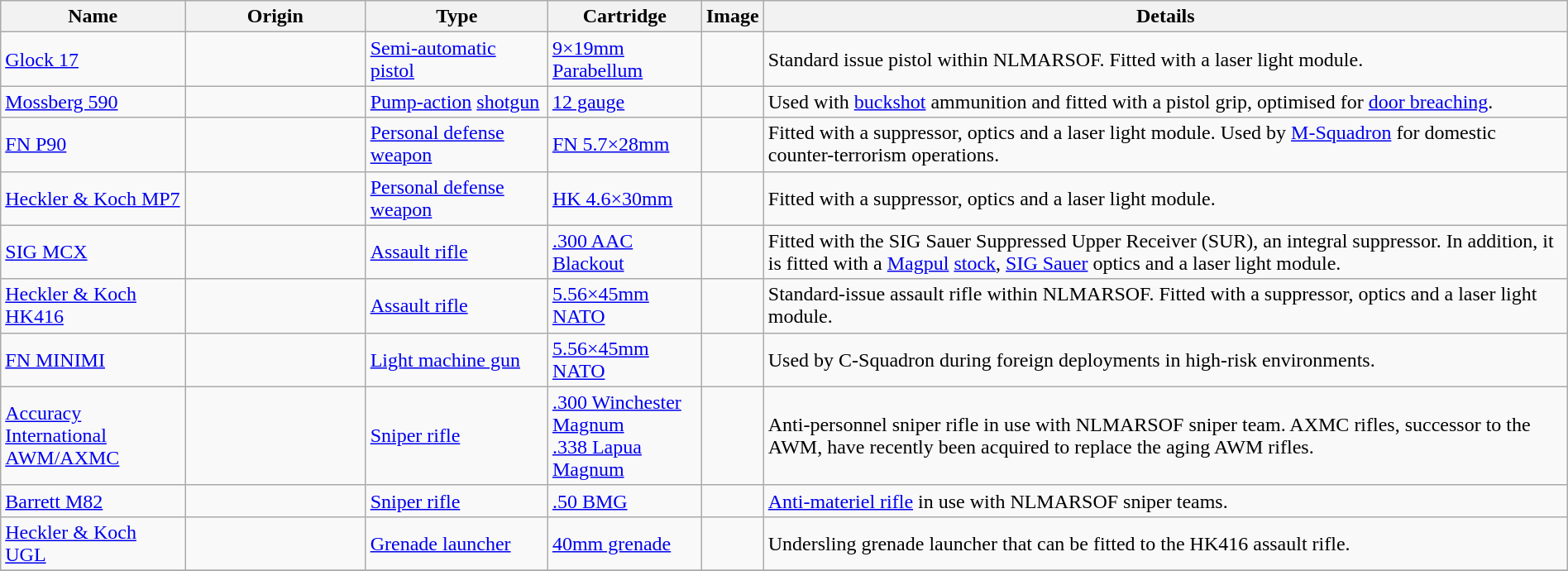<table class="wikitable" style="margin:auto; width:100%;">
<tr>
<th style="text-align: center; width:12%;">Name</th>
<th style="text-align: center; width:12%;">Origin</th>
<th style="text-align: center; width:12%;">Type</th>
<th style="text-align: center; width:10%;">Cartridge</th>
<th style="text-align: center; width:0%;">Image</th>
<th style="text-align: center; width:54%;">Details</th>
</tr>
<tr>
<td><a href='#'>Glock 17</a></td>
<td></td>
<td><a href='#'>Semi-automatic pistol</a></td>
<td><a href='#'>9×19mm Parabellum</a></td>
<td></td>
<td>Standard issue pistol within NLMARSOF. Fitted with a laser light module.</td>
</tr>
<tr>
<td><a href='#'>Mossberg 590</a></td>
<td></td>
<td><a href='#'>Pump-action</a> <a href='#'>shotgun</a></td>
<td><a href='#'>12 gauge</a></td>
<td></td>
<td>Used with <a href='#'>buckshot</a> ammunition and fitted with a pistol grip, optimised for <a href='#'>door breaching</a>.</td>
</tr>
<tr>
<td><a href='#'>FN P90</a></td>
<td></td>
<td><a href='#'>Personal defense weapon</a></td>
<td><a href='#'>FN 5.7×28mm</a></td>
<td></td>
<td>Fitted with a suppressor, optics and a laser light module. Used by <a href='#'>M-Squadron</a> for domestic counter-terrorism operations.</td>
</tr>
<tr>
<td><a href='#'>Heckler & Koch MP7</a></td>
<td></td>
<td><a href='#'>Personal defense weapon</a></td>
<td><a href='#'>HK 4.6×30mm</a></td>
<td></td>
<td>Fitted with a suppressor, optics and a laser light module.</td>
</tr>
<tr>
<td><a href='#'>SIG MCX</a></td>
<td></td>
<td><a href='#'>Assault rifle</a></td>
<td><a href='#'>.300 AAC Blackout</a></td>
<td></td>
<td>Fitted with the SIG Sauer Suppressed Upper Receiver (SUR), an integral suppressor. In addition, it is fitted with a <a href='#'>Magpul</a> <a href='#'>stock</a>, <a href='#'>SIG Sauer</a> optics and a laser light module.</td>
</tr>
<tr>
<td><a href='#'>Heckler & Koch HK416</a></td>
<td></td>
<td><a href='#'>Assault rifle</a></td>
<td><a href='#'>5.56×45mm NATO</a></td>
<td></td>
<td>Standard-issue assault rifle within NLMARSOF. Fitted with a suppressor, optics and a laser light module.</td>
</tr>
<tr>
<td><a href='#'>FN MINIMI</a></td>
<td></td>
<td><a href='#'>Light machine gun</a></td>
<td><a href='#'>5.56×45mm NATO</a></td>
<td></td>
<td>Used by C-Squadron during foreign deployments in high-risk environments.</td>
</tr>
<tr>
<td><a href='#'>Accuracy International AWM/AXMC</a></td>
<td></td>
<td><a href='#'>Sniper rifle</a></td>
<td><a href='#'>.300 Winchester Magnum</a><br><a href='#'>.338 Lapua Magnum</a></td>
<td></td>
<td>Anti-personnel sniper rifle in use with NLMARSOF sniper team. AXMC rifles, successor to the AWM, have recently been acquired to replace the aging AWM rifles.</td>
</tr>
<tr>
<td><a href='#'>Barrett M82</a></td>
<td></td>
<td><a href='#'>Sniper rifle</a></td>
<td><a href='#'>.50 BMG</a></td>
<td></td>
<td><a href='#'>Anti-materiel rifle</a> in use with NLMARSOF sniper teams.</td>
</tr>
<tr>
<td><a href='#'>Heckler & Koch UGL</a></td>
<td></td>
<td><a href='#'>Grenade launcher</a></td>
<td><a href='#'>40mm grenade</a></td>
<td></td>
<td>Undersling grenade launcher that can be fitted to the HK416 assault rifle.</td>
</tr>
<tr>
</tr>
</table>
